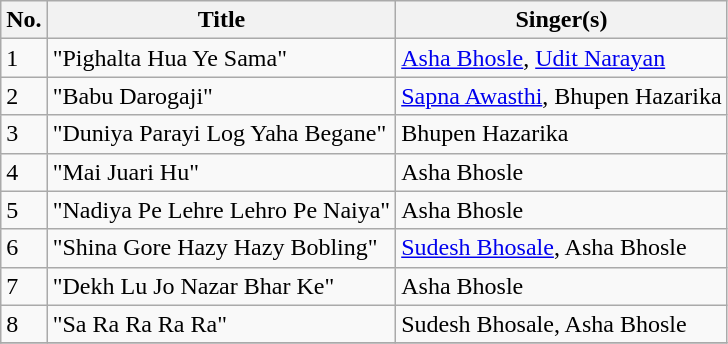<table class="wikitable">
<tr>
<th>No.</th>
<th>Title</th>
<th>Singer(s)</th>
</tr>
<tr>
<td>1</td>
<td>"Pighalta Hua Ye Sama"</td>
<td><a href='#'>Asha Bhosle</a>, <a href='#'>Udit Narayan</a></td>
</tr>
<tr>
<td>2</td>
<td>"Babu Darogaji"</td>
<td><a href='#'>Sapna Awasthi</a>, Bhupen Hazarika</td>
</tr>
<tr>
<td>3</td>
<td>"Duniya Parayi Log Yaha Begane"</td>
<td>Bhupen Hazarika</td>
</tr>
<tr>
<td>4</td>
<td>"Mai Juari Hu"</td>
<td>Asha Bhosle</td>
</tr>
<tr>
<td>5</td>
<td>"Nadiya Pe Lehre Lehro Pe Naiya"</td>
<td>Asha Bhosle</td>
</tr>
<tr>
<td>6</td>
<td>"Shina Gore Hazy Hazy Bobling"</td>
<td><a href='#'>Sudesh Bhosale</a>, Asha Bhosle</td>
</tr>
<tr>
<td>7</td>
<td>"Dekh Lu Jo Nazar Bhar Ke"</td>
<td>Asha Bhosle</td>
</tr>
<tr>
<td>8</td>
<td>"Sa Ra Ra Ra Ra"</td>
<td>Sudesh Bhosale, Asha Bhosle</td>
</tr>
<tr>
</tr>
</table>
